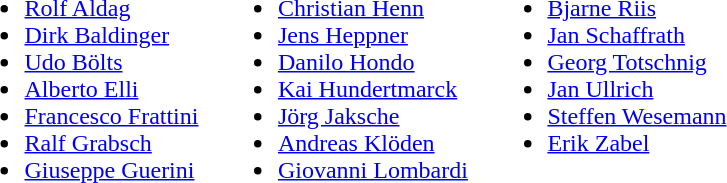<table>
<tr>
<td valign="top"><br><ul><li> <a href='#'>Rolf Aldag</a></li><li> <a href='#'>Dirk Baldinger</a></li><li> <a href='#'>Udo Bölts</a></li><li> <a href='#'>Alberto Elli</a></li><li> <a href='#'>Francesco Frattini</a></li><li> <a href='#'>Ralf Grabsch</a></li><li> <a href='#'>Giuseppe Guerini</a></li></ul></td>
<td width="5"> </td>
<td valign="top"><br><ul><li> <a href='#'>Christian Henn</a></li><li> <a href='#'>Jens Heppner</a></li><li> <a href='#'>Danilo Hondo</a></li><li> <a href='#'>Kai Hundertmarck</a></li><li> <a href='#'>Jörg Jaksche</a></li><li> <a href='#'>Andreas Klöden</a></li><li> <a href='#'>Giovanni Lombardi</a></li></ul></td>
<td width="5"> </td>
<td valign="top"><br><ul><li> <a href='#'>Bjarne Riis</a></li><li> <a href='#'>Jan Schaffrath</a></li><li> <a href='#'>Georg Totschnig</a></li><li> <a href='#'>Jan Ullrich</a></li><li> <a href='#'>Steffen Wesemann</a></li><li> <a href='#'>Erik Zabel</a></li></ul></td>
</tr>
</table>
